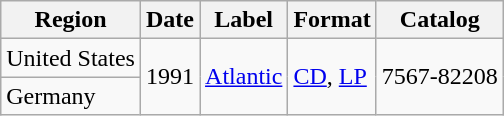<table class="wikitable">
<tr>
<th>Region</th>
<th>Date</th>
<th>Label</th>
<th>Format</th>
<th>Catalog</th>
</tr>
<tr>
<td>United States</td>
<td rowspan="2">1991</td>
<td rowspan="2"><a href='#'>Atlantic</a></td>
<td rowspan="2"><a href='#'>CD</a>, <a href='#'>LP</a></td>
<td rowspan="2">7567-82208</td>
</tr>
<tr>
<td>Germany</td>
</tr>
</table>
